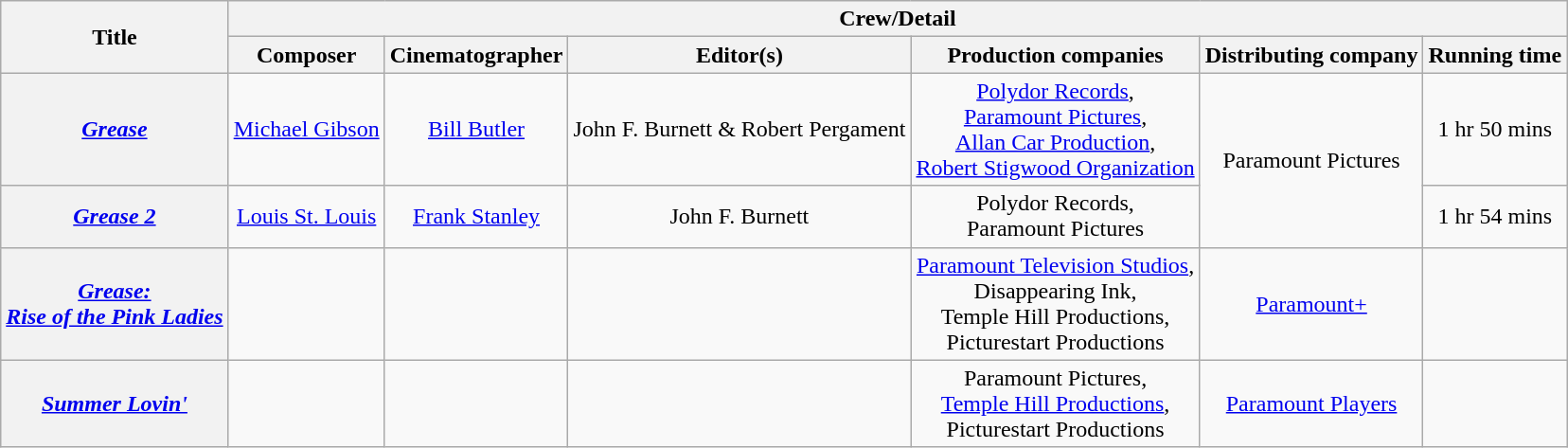<table class="wikitable sortable" style="text-align:center;">
<tr>
<th rowspan="2">Title</th>
<th colspan="7">Crew/Detail</th>
</tr>
<tr>
<th>Composer</th>
<th>Cinematographer</th>
<th>Editor(s)</th>
<th>Production companies</th>
<th>Distributing company</th>
<th>Running time</th>
</tr>
<tr>
<th><em><a href='#'>Grease</a></em></th>
<td><a href='#'>Michael Gibson</a></td>
<td><a href='#'>Bill Butler</a></td>
<td>John F. Burnett & Robert Pergament</td>
<td><a href='#'>Polydor Records</a>, <br><a href='#'>Paramount Pictures</a>, <br><a href='#'>Allan Car Production</a>, <br><a href='#'>Robert Stigwood Organization</a></td>
<td rowspan="2">Paramount Pictures</td>
<td>1 hr 50 mins</td>
</tr>
<tr>
<th><em><a href='#'>Grease 2</a></em></th>
<td><a href='#'>Louis St. Louis</a></td>
<td><a href='#'>Frank Stanley</a></td>
<td>John F. Burnett</td>
<td>Polydor Records, <br>Paramount Pictures</td>
<td>1 hr 54 mins</td>
</tr>
<tr>
<th><em><a href='#'>Grease: <br>Rise of the Pink Ladies</a></em></th>
<td></td>
<td></td>
<td></td>
<td><a href='#'>Paramount Television Studios</a>, <br>Disappearing Ink, <br>Temple Hill Productions, <br>Picturestart Productions</td>
<td><a href='#'>Paramount+</a></td>
<td></td>
</tr>
<tr>
<th><em><a href='#'>Summer Lovin'</a></em></th>
<td></td>
<td></td>
<td></td>
<td>Paramount Pictures, <br><a href='#'>Temple Hill Productions</a>, <br>Picturestart Productions</td>
<td><a href='#'>Paramount Players</a></td>
<td></td>
</tr>
</table>
